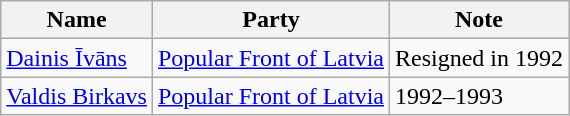<table class="wikitable">
<tr>
<th>Name</th>
<th>Party</th>
<th>Note</th>
</tr>
<tr>
<td><a href='#'>Dainis Īvāns</a></td>
<td><a href='#'>Popular Front of Latvia</a></td>
<td>Resigned in 1992</td>
</tr>
<tr>
<td><a href='#'>Valdis Birkavs</a></td>
<td><a href='#'>Popular Front of Latvia</a></td>
<td>1992–1993</td>
</tr>
</table>
